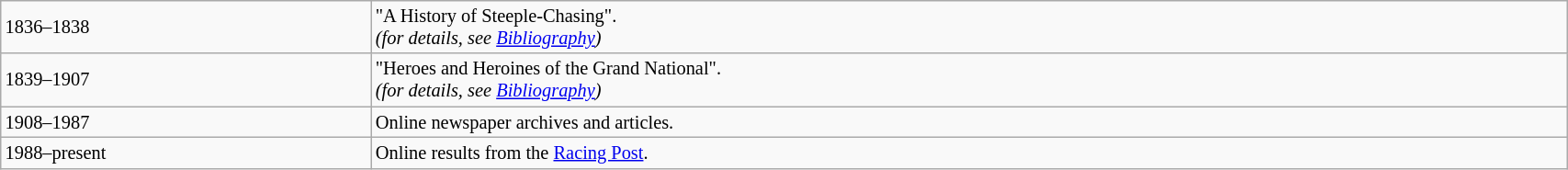<table class="wikitable"  style="width:90%; font-size:85%;">
<tr>
<td>1836–1838</td>
<td>"A History of Steeple-Chasing".<br><em>(for details, see <a href='#'>Bibliography</a>)</em></td>
</tr>
<tr>
<td>1839–1907</td>
<td>"Heroes and Heroines of the Grand National".<br><em>(for details, see <a href='#'>Bibliography</a>)</em></td>
</tr>
<tr>
<td>1908–1987</td>
<td>Online newspaper archives and articles.</td>
</tr>
<tr>
<td>1988–present</td>
<td>Online results from the <a href='#'>Racing Post</a>.</td>
</tr>
</table>
